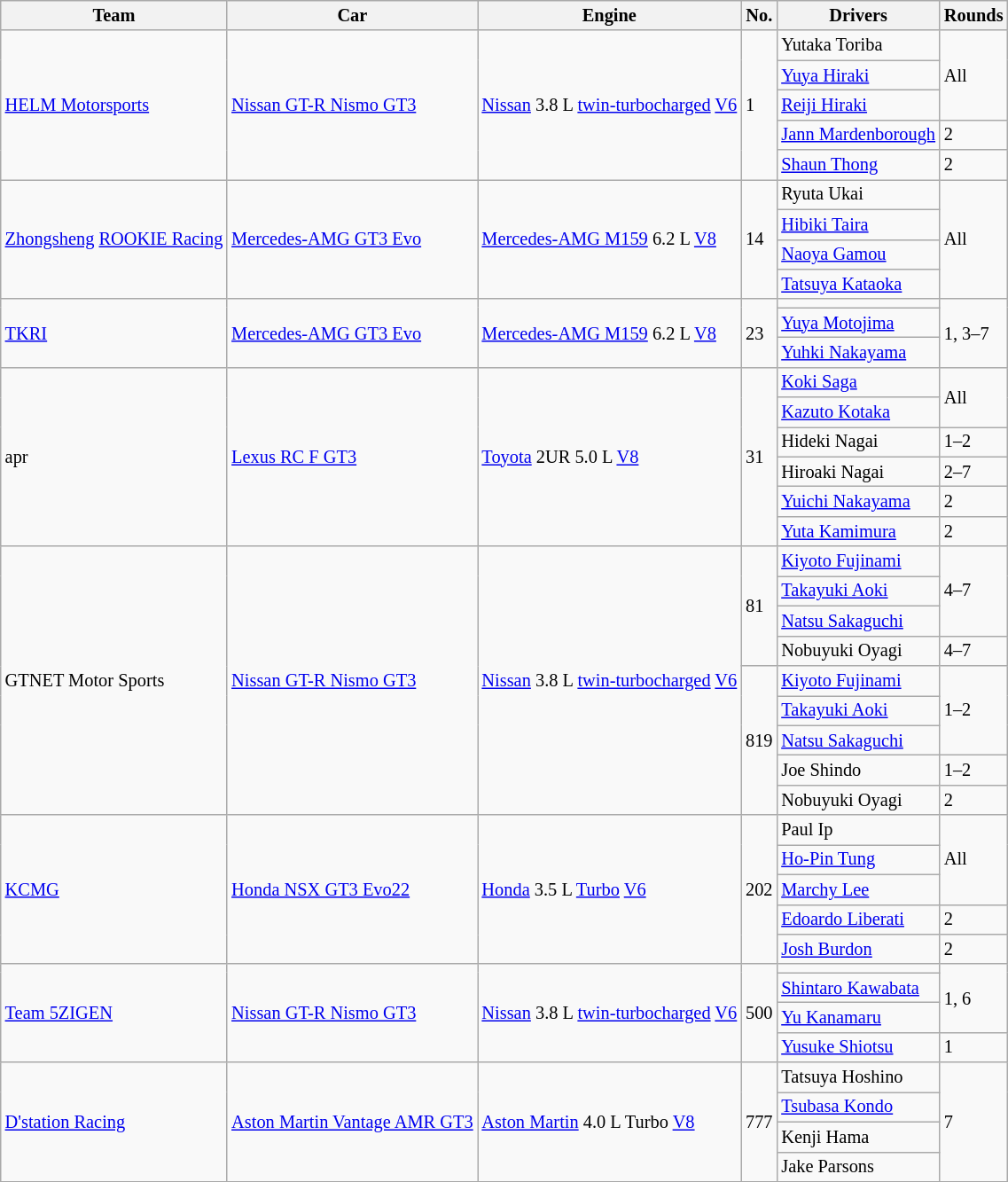<table class="wikitable" style="font-size: 85%">
<tr>
<th>Team</th>
<th>Car</th>
<th>Engine</th>
<th>No.</th>
<th>Drivers</th>
<th>Rounds</th>
</tr>
<tr>
<td rowspan=5> <a href='#'>HELM Motorsports</a></td>
<td rowspan=5><a href='#'>Nissan GT-R Nismo GT3</a></td>
<td rowspan=5><a href='#'>Nissan</a> 3.8 L <a href='#'>twin-turbocharged</a> <a href='#'>V6</a></td>
<td rowspan=5>1</td>
<td> Yutaka Toriba</td>
<td rowspan=3>All</td>
</tr>
<tr>
<td> <a href='#'>Yuya Hiraki</a></td>
</tr>
<tr>
<td> <a href='#'>Reiji Hiraki</a></td>
</tr>
<tr>
<td> <a href='#'>Jann Mardenborough</a></td>
<td>2</td>
</tr>
<tr>
<td> <a href='#'>Shaun Thong</a></td>
<td>2</td>
</tr>
<tr>
<td rowspan=4> <a href='#'>Zhongsheng</a> <a href='#'>ROOKIE Racing</a></td>
<td rowspan=4><a href='#'>Mercedes-AMG GT3 Evo</a></td>
<td rowspan=4><a href='#'>Mercedes-AMG M159</a> 6.2 L <a href='#'>V8</a></td>
<td rowspan=4>14</td>
<td> Ryuta Ukai</td>
<td rowspan=4>All</td>
</tr>
<tr>
<td> <a href='#'>Hibiki Taira</a></td>
</tr>
<tr>
<td> <a href='#'>Naoya Gamou</a></td>
</tr>
<tr>
<td> <a href='#'>Tatsuya Kataoka</a></td>
</tr>
<tr>
<td rowspan=3> <a href='#'>TKRI</a></td>
<td rowspan=3><a href='#'>Mercedes-AMG GT3 Evo</a></td>
<td rowspan=3><a href='#'>Mercedes-AMG M159</a> 6.2 L <a href='#'>V8</a></td>
<td rowspan=3>23</td>
<td> </td>
<td rowspan=3>1, 3–7</td>
</tr>
<tr>
<td> <a href='#'>Yuya Motojima</a></td>
</tr>
<tr>
<td> <a href='#'>Yuhki Nakayama</a></td>
</tr>
<tr>
<td rowspan=6> apr</td>
<td rowspan=6><a href='#'>Lexus RC F GT3</a></td>
<td rowspan=6><a href='#'>Toyota</a> 2UR 5.0 L <a href='#'>V8</a></td>
<td rowspan=6>31</td>
<td> <a href='#'>Koki Saga</a></td>
<td rowspan=2>All</td>
</tr>
<tr>
<td> <a href='#'>Kazuto Kotaka</a></td>
</tr>
<tr>
<td> Hideki Nagai</td>
<td>1–2</td>
</tr>
<tr>
<td> Hiroaki Nagai</td>
<td>2–7</td>
</tr>
<tr>
<td> <a href='#'>Yuichi Nakayama</a></td>
<td>2</td>
</tr>
<tr>
<td> <a href='#'>Yuta Kamimura</a></td>
<td>2</td>
</tr>
<tr>
<td rowspan=9> GTNET Motor Sports</td>
<td rowspan=9><a href='#'>Nissan GT-R Nismo GT3</a></td>
<td rowspan=9><a href='#'>Nissan</a> 3.8 L <a href='#'>twin-turbocharged</a> <a href='#'>V6</a></td>
<td rowspan=4>81</td>
<td> <a href='#'>Kiyoto Fujinami</a></td>
<td rowspan=3>4–7</td>
</tr>
<tr>
<td> <a href='#'>Takayuki Aoki</a></td>
</tr>
<tr>
<td> <a href='#'>Natsu Sakaguchi</a></td>
</tr>
<tr>
<td> Nobuyuki Oyagi</td>
<td>4–7</td>
</tr>
<tr>
<td rowspan=5>819</td>
<td> <a href='#'>Kiyoto Fujinami</a></td>
<td rowspan=3>1–2</td>
</tr>
<tr>
<td> <a href='#'>Takayuki Aoki</a></td>
</tr>
<tr>
<td> <a href='#'>Natsu Sakaguchi</a></td>
</tr>
<tr>
<td> Joe Shindo</td>
<td>1–2</td>
</tr>
<tr>
<td> Nobuyuki Oyagi</td>
<td>2</td>
</tr>
<tr>
<td rowspan=5> <a href='#'>KCMG</a></td>
<td rowspan=5><a href='#'>Honda NSX GT3 Evo22</a></td>
<td rowspan=5><a href='#'>Honda</a> 3.5 L <a href='#'>Turbo</a> <a href='#'>V6</a></td>
<td rowspan=5>202</td>
<td> Paul Ip</td>
<td rowspan=3>All</td>
</tr>
<tr>
<td> <a href='#'>Ho-Pin Tung</a></td>
</tr>
<tr>
<td> <a href='#'>Marchy Lee</a></td>
</tr>
<tr>
<td> <a href='#'>Edoardo Liberati</a></td>
<td>2</td>
</tr>
<tr>
<td> <a href='#'>Josh Burdon</a></td>
<td>2</td>
</tr>
<tr>
<td rowspan=4> <a href='#'>Team 5ZIGEN</a></td>
<td rowspan=4><a href='#'>Nissan GT-R Nismo GT3</a></td>
<td rowspan=4><a href='#'>Nissan</a> 3.8 L <a href='#'>twin-turbocharged</a> <a href='#'>V6</a></td>
<td rowspan=4>500</td>
<td> </td>
<td rowspan=3>1, 6</td>
</tr>
<tr>
<td> <a href='#'>Shintaro Kawabata</a></td>
</tr>
<tr>
<td> <a href='#'>Yu Kanamaru</a></td>
</tr>
<tr>
<td> <a href='#'>Yusuke Shiotsu</a></td>
<td>1</td>
</tr>
<tr>
<td rowspan=4> <a href='#'>D'station Racing</a></td>
<td rowspan=4><a href='#'>Aston Martin Vantage AMR GT3</a></td>
<td rowspan=4><a href='#'>Aston Martin</a> 4.0 L Turbo <a href='#'>V8</a></td>
<td rowspan=4>777</td>
<td> Tatsuya Hoshino</td>
<td rowspan=4>7</td>
</tr>
<tr>
<td> <a href='#'>Tsubasa Kondo</a></td>
</tr>
<tr>
<td> Kenji Hama</td>
</tr>
<tr>
<td> Jake Parsons</td>
</tr>
<tr>
</tr>
</table>
